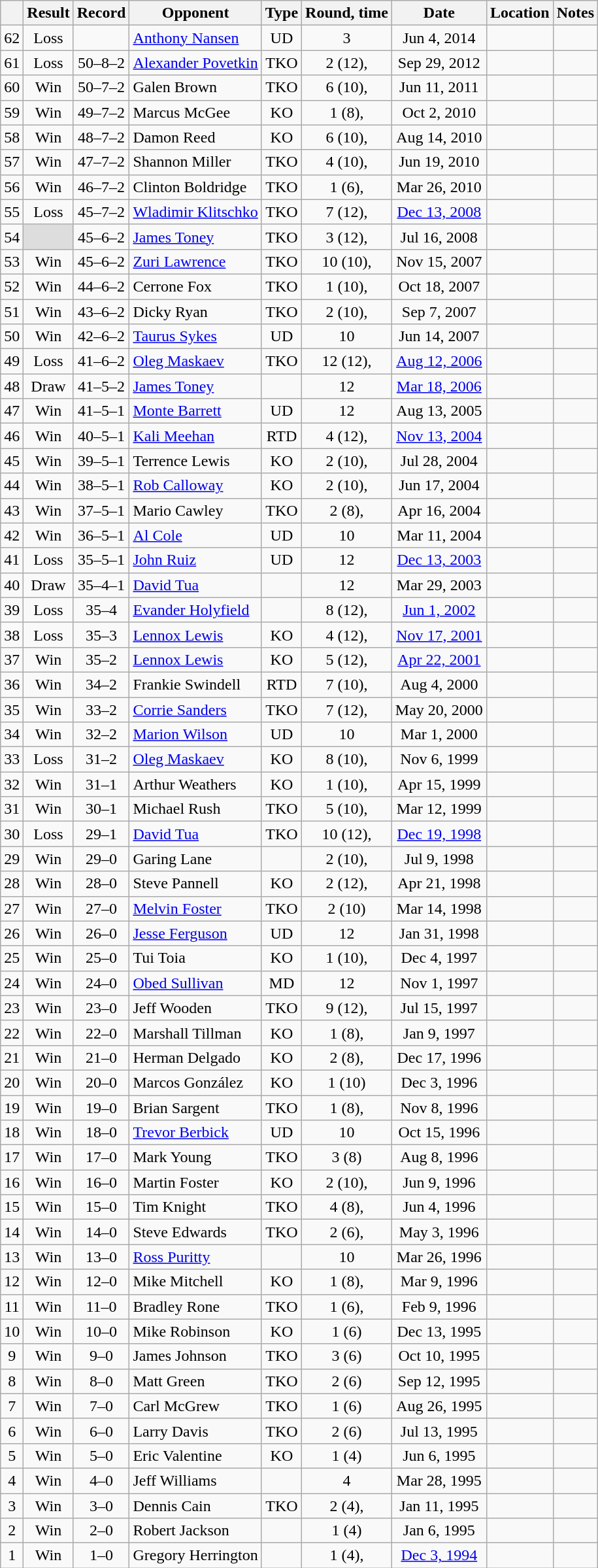<table class="wikitable" style="text-align:center">
<tr>
<th></th>
<th>Result</th>
<th>Record</th>
<th>Opponent</th>
<th>Type</th>
<th>Round, time</th>
<th>Date</th>
<th>Location</th>
<th>Notes</th>
</tr>
<tr>
<td>62</td>
<td>Loss</td>
<td></td>
<td style="text-align:left;"><a href='#'>Anthony Nansen</a></td>
<td>UD</td>
<td>3</td>
<td>Jun 4, 2014</td>
<td style="text-align:left;"></td>
<td style="text-align:left;"></td>
</tr>
<tr>
<td>61</td>
<td>Loss</td>
<td>50–8–2 </td>
<td style="text-align:left;"><a href='#'>Alexander Povetkin</a></td>
<td>TKO</td>
<td>2 (12), </td>
<td>Sep 29, 2012</td>
<td style="text-align:left;"></td>
<td style="text-align:left;"></td>
</tr>
<tr>
<td>60</td>
<td>Win</td>
<td>50–7–2 </td>
<td style="text-align:left;">Galen Brown</td>
<td>TKO</td>
<td>6 (10), </td>
<td>Jun 11, 2011</td>
<td style="text-align:left;"></td>
<td></td>
</tr>
<tr>
<td>59</td>
<td>Win</td>
<td>49–7–2 </td>
<td style="text-align:left;">Marcus McGee</td>
<td>KO</td>
<td>1 (8), </td>
<td>Oct 2, 2010</td>
<td style="text-align:left;"></td>
<td></td>
</tr>
<tr>
<td>58</td>
<td>Win</td>
<td>48–7–2 </td>
<td style="text-align:left;">Damon Reed</td>
<td>KO</td>
<td>6 (10), </td>
<td>Aug 14, 2010</td>
<td style="text-align:left;"></td>
<td></td>
</tr>
<tr>
<td>57</td>
<td>Win</td>
<td>47–7–2 </td>
<td style="text-align:left;">Shannon Miller</td>
<td>TKO</td>
<td>4 (10), </td>
<td>Jun 19, 2010</td>
<td style="text-align:left;"></td>
<td></td>
</tr>
<tr>
<td>56</td>
<td>Win</td>
<td>46–7–2 </td>
<td style="text-align:left;">Clinton Boldridge</td>
<td>TKO</td>
<td>1 (6), </td>
<td>Mar 26, 2010</td>
<td style="text-align:left;"></td>
<td></td>
</tr>
<tr>
<td>55</td>
<td>Loss</td>
<td>45–7–2 </td>
<td style="text-align:left;"><a href='#'>Wladimir Klitschko</a></td>
<td>TKO</td>
<td>7 (12), </td>
<td><a href='#'>Dec 13, 2008</a></td>
<td style="text-align:left;"></td>
<td style="text-align:left;"></td>
</tr>
<tr>
<td>54</td>
<td style="background:#DDD"></td>
<td>45–6–2 </td>
<td style="text-align:left;"><a href='#'>James Toney</a></td>
<td>TKO</td>
<td>3 (12), </td>
<td>Jul 16, 2008</td>
<td style="text-align:left;"></td>
<td style="text-align:left;"></td>
</tr>
<tr>
<td>53</td>
<td>Win</td>
<td>45–6–2</td>
<td style="text-align:left;"><a href='#'>Zuri Lawrence</a></td>
<td>TKO</td>
<td>10 (10), </td>
<td>Nov 15, 2007</td>
<td style="text-align:left;"></td>
<td style="text-align:left;"></td>
</tr>
<tr>
<td>52</td>
<td>Win</td>
<td>44–6–2</td>
<td style="text-align:left;">Cerrone Fox</td>
<td>TKO</td>
<td>1 (10), </td>
<td>Oct 18, 2007</td>
<td style="text-align:left;"></td>
<td></td>
</tr>
<tr>
<td>51</td>
<td>Win</td>
<td>43–6–2</td>
<td style="text-align:left;">Dicky Ryan</td>
<td>TKO</td>
<td>2 (10), </td>
<td>Sep 7, 2007</td>
<td style="text-align:left;"></td>
<td></td>
</tr>
<tr>
<td>50</td>
<td>Win</td>
<td>42–6–2</td>
<td style="text-align:left;"><a href='#'>Taurus Sykes</a></td>
<td>UD</td>
<td>10</td>
<td>Jun 14, 2007</td>
<td style="text-align:left;"></td>
<td style="text-align:left;"></td>
</tr>
<tr>
<td>49</td>
<td>Loss</td>
<td>41–6–2</td>
<td style="text-align:left;"><a href='#'>Oleg Maskaev</a></td>
<td>TKO</td>
<td>12 (12), </td>
<td><a href='#'>Aug 12, 2006</a></td>
<td style="text-align:left;"></td>
<td style="text-align:left;"></td>
</tr>
<tr>
<td>48</td>
<td>Draw</td>
<td>41–5–2</td>
<td style="text-align:left;"><a href='#'>James Toney</a></td>
<td></td>
<td>12</td>
<td><a href='#'>Mar 18, 2006</a></td>
<td style="text-align:left;"></td>
<td style="text-align:left;"></td>
</tr>
<tr>
<td>47</td>
<td>Win</td>
<td>41–5–1</td>
<td style="text-align:left;"><a href='#'>Monte Barrett</a></td>
<td>UD</td>
<td>12</td>
<td>Aug 13, 2005</td>
<td style="text-align:left;"></td>
<td style="text-align:left;"></td>
</tr>
<tr>
<td>46</td>
<td>Win</td>
<td>40–5–1</td>
<td style="text-align:left;"><a href='#'>Kali Meehan</a></td>
<td>RTD</td>
<td>4 (12), </td>
<td><a href='#'>Nov 13, 2004</a></td>
<td style="text-align:left;"></td>
<td></td>
</tr>
<tr>
<td>45</td>
<td>Win</td>
<td>39–5–1</td>
<td style="text-align:left;">Terrence Lewis</td>
<td>KO</td>
<td>2 (10), </td>
<td>Jul 28, 2004</td>
<td style="text-align:left;"></td>
<td></td>
</tr>
<tr>
<td>44</td>
<td>Win</td>
<td>38–5–1</td>
<td style="text-align:left;"><a href='#'>Rob Calloway</a></td>
<td>KO</td>
<td>2 (10), </td>
<td>Jun 17, 2004</td>
<td style="text-align:left;"></td>
<td></td>
</tr>
<tr>
<td>43</td>
<td>Win</td>
<td>37–5–1</td>
<td style="text-align:left;">Mario Cawley</td>
<td>TKO</td>
<td>2 (8), </td>
<td>Apr 16, 2004</td>
<td style="text-align:left;"></td>
<td></td>
</tr>
<tr>
<td>42</td>
<td>Win</td>
<td>36–5–1</td>
<td style="text-align:left;"><a href='#'>Al Cole</a></td>
<td>UD</td>
<td>10</td>
<td>Mar 11, 2004</td>
<td style="text-align:left;"></td>
<td></td>
</tr>
<tr>
<td>41</td>
<td>Loss</td>
<td>35–5–1</td>
<td style="text-align:left;"><a href='#'>John Ruiz</a></td>
<td>UD</td>
<td>12</td>
<td><a href='#'>Dec 13, 2003</a></td>
<td style="text-align:left;"></td>
<td style="text-align:left;"></td>
</tr>
<tr>
<td>40</td>
<td>Draw</td>
<td>35–4–1</td>
<td style="text-align:left;"><a href='#'>David Tua</a></td>
<td></td>
<td>12</td>
<td>Mar 29, 2003</td>
<td style="text-align:left;"></td>
<td></td>
</tr>
<tr>
<td>39</td>
<td>Loss</td>
<td>35–4</td>
<td style="text-align:left;"><a href='#'>Evander Holyfield</a></td>
<td></td>
<td>8 (12), </td>
<td><a href='#'>Jun 1, 2002</a></td>
<td style="text-align:left;"></td>
<td style="text-align:left;"></td>
</tr>
<tr>
<td>38</td>
<td>Loss</td>
<td>35–3</td>
<td style="text-align:left;"><a href='#'>Lennox Lewis</a></td>
<td>KO</td>
<td>4 (12), </td>
<td><a href='#'>Nov 17, 2001</a></td>
<td style="text-align:left;"></td>
<td style="text-align:left;"></td>
</tr>
<tr>
<td>37</td>
<td>Win</td>
<td>35–2</td>
<td style="text-align:left;"><a href='#'>Lennox Lewis</a></td>
<td>KO</td>
<td>5 (12), </td>
<td><a href='#'>Apr 22, 2001</a></td>
<td style="text-align:left;"></td>
<td style="text-align:left;"></td>
</tr>
<tr>
<td>36</td>
<td>Win</td>
<td>34–2</td>
<td style="text-align:left;">Frankie Swindell</td>
<td>RTD</td>
<td>7 (10), </td>
<td>Aug 4, 2000</td>
<td style="text-align:left;"></td>
<td></td>
</tr>
<tr>
<td>35</td>
<td>Win</td>
<td>33–2</td>
<td style="text-align:left;"><a href='#'>Corrie Sanders</a></td>
<td>TKO</td>
<td>7 (12), </td>
<td>May 20, 2000</td>
<td style="text-align:left;"></td>
<td style="text-align:left;"></td>
</tr>
<tr>
<td>34</td>
<td>Win</td>
<td>32–2</td>
<td style="text-align:left;"><a href='#'>Marion Wilson</a></td>
<td>UD</td>
<td>10</td>
<td>Mar 1, 2000</td>
<td style="text-align:left;"></td>
<td style="text-align:left;"></td>
</tr>
<tr>
<td>33</td>
<td>Loss</td>
<td>31–2</td>
<td style="text-align:left;"><a href='#'>Oleg Maskaev</a></td>
<td>KO</td>
<td>8 (10), </td>
<td>Nov 6, 1999</td>
<td style="text-align:left;"></td>
<td></td>
</tr>
<tr>
<td>32</td>
<td>Win</td>
<td>31–1</td>
<td style="text-align:left;">Arthur Weathers</td>
<td>KO</td>
<td>1 (10), </td>
<td>Apr 15, 1999</td>
<td style="text-align:left;"></td>
<td></td>
</tr>
<tr>
<td>31</td>
<td>Win</td>
<td>30–1</td>
<td style="text-align:left;">Michael Rush</td>
<td>TKO</td>
<td>5 (10), </td>
<td>Mar 12, 1999</td>
<td style="text-align:left;"></td>
<td></td>
</tr>
<tr>
<td>30</td>
<td>Loss</td>
<td>29–1</td>
<td style="text-align:left;"><a href='#'>David Tua</a></td>
<td>TKO</td>
<td>10 (12), </td>
<td><a href='#'>Dec 19, 1998</a></td>
<td style="text-align:left;"></td>
<td style="text-align:left;"></td>
</tr>
<tr>
<td>29</td>
<td>Win</td>
<td>29–0</td>
<td style="text-align:left;">Garing Lane</td>
<td></td>
<td>2 (10), </td>
<td>Jul 9, 1998</td>
<td style="text-align:left;"></td>
<td></td>
</tr>
<tr>
<td>28</td>
<td>Win</td>
<td>28–0</td>
<td style="text-align:left;">Steve Pannell</td>
<td>KO</td>
<td>2 (12), </td>
<td>Apr 21, 1998</td>
<td style="text-align:left;"></td>
<td style="text-align:left;"></td>
</tr>
<tr>
<td>27</td>
<td>Win</td>
<td>27–0</td>
<td style="text-align:left;"><a href='#'>Melvin Foster</a></td>
<td>TKO</td>
<td>2 (10)</td>
<td>Mar 14, 1998</td>
<td style="text-align:left;"></td>
<td></td>
</tr>
<tr>
<td>26</td>
<td>Win</td>
<td>26–0</td>
<td style="text-align:left;"><a href='#'>Jesse Ferguson</a></td>
<td>UD</td>
<td>12</td>
<td>Jan 31, 1998</td>
<td style="text-align:left;"></td>
<td></td>
</tr>
<tr>
<td>25</td>
<td>Win</td>
<td>25–0</td>
<td style="text-align:left;">Tui Toia</td>
<td>KO</td>
<td>1 (10), </td>
<td>Dec 4, 1997</td>
<td style="text-align:left;"></td>
<td></td>
</tr>
<tr>
<td>24</td>
<td>Win</td>
<td>24–0</td>
<td style="text-align:left;"><a href='#'>Obed Sullivan</a></td>
<td>MD</td>
<td>12</td>
<td>Nov 1, 1997</td>
<td style="text-align:left;"></td>
<td style="text-align:left;"></td>
</tr>
<tr>
<td>23</td>
<td>Win</td>
<td>23–0</td>
<td style="text-align:left;">Jeff Wooden</td>
<td>TKO</td>
<td>9 (12), </td>
<td>Jul 15, 1997</td>
<td style="text-align:left;"></td>
<td style="text-align:left;"></td>
</tr>
<tr>
<td>22</td>
<td>Win</td>
<td>22–0</td>
<td style="text-align:left;">Marshall Tillman</td>
<td>KO</td>
<td>1 (8), </td>
<td>Jan 9, 1997</td>
<td style="text-align:left;"></td>
<td></td>
</tr>
<tr>
<td>21</td>
<td>Win</td>
<td>21–0</td>
<td style="text-align:left;">Herman Delgado</td>
<td>KO</td>
<td>2 (8), </td>
<td>Dec 17, 1996</td>
<td style="text-align:left;"></td>
<td></td>
</tr>
<tr>
<td>20</td>
<td>Win</td>
<td>20–0</td>
<td style="text-align:left;">Marcos González</td>
<td>KO</td>
<td>1 (10)</td>
<td>Dec 3, 1996</td>
<td style="text-align:left;"></td>
<td></td>
</tr>
<tr>
<td>19</td>
<td>Win</td>
<td>19–0</td>
<td style="text-align:left;">Brian Sargent</td>
<td>TKO</td>
<td>1 (8), </td>
<td>Nov 8, 1996</td>
<td style="text-align:left;"></td>
<td></td>
</tr>
<tr>
<td>18</td>
<td>Win</td>
<td>18–0</td>
<td style="text-align:left;"><a href='#'>Trevor Berbick</a></td>
<td>UD</td>
<td>10</td>
<td>Oct 15, 1996</td>
<td style="text-align:left;"></td>
<td></td>
</tr>
<tr>
<td>17</td>
<td>Win</td>
<td>17–0</td>
<td style="text-align:left;">Mark Young</td>
<td>TKO</td>
<td>3 (8)</td>
<td>Aug 8, 1996</td>
<td style="text-align:left;"></td>
<td></td>
</tr>
<tr>
<td>16</td>
<td>Win</td>
<td>16–0</td>
<td style="text-align:left;">Martin Foster</td>
<td>KO</td>
<td>2 (10), </td>
<td>Jun 9, 1996</td>
<td style="text-align:left;"></td>
<td></td>
</tr>
<tr>
<td>15</td>
<td>Win</td>
<td>15–0</td>
<td style="text-align:left;">Tim Knight</td>
<td>TKO</td>
<td>4 (8), </td>
<td>Jun 4, 1996</td>
<td style="text-align:left;"></td>
<td></td>
</tr>
<tr>
<td>14</td>
<td>Win</td>
<td>14–0</td>
<td style="text-align:left;">Steve Edwards</td>
<td>TKO</td>
<td>2 (6), </td>
<td>May 3, 1996</td>
<td style="text-align:left;"></td>
<td></td>
</tr>
<tr>
<td>13</td>
<td>Win</td>
<td>13–0</td>
<td style="text-align:left;"><a href='#'>Ross Puritty</a></td>
<td></td>
<td>10</td>
<td>Mar 26, 1996</td>
<td style="text-align:left;"></td>
<td></td>
</tr>
<tr>
<td>12</td>
<td>Win</td>
<td>12–0</td>
<td style="text-align:left;">Mike Mitchell</td>
<td>KO</td>
<td>1 (8), </td>
<td>Mar 9, 1996</td>
<td style="text-align:left;"></td>
<td></td>
</tr>
<tr>
<td>11</td>
<td>Win</td>
<td>11–0</td>
<td style="text-align:left;">Bradley Rone</td>
<td>TKO</td>
<td>1 (6), </td>
<td>Feb 9, 1996</td>
<td style="text-align:left;"></td>
<td></td>
</tr>
<tr>
<td>10</td>
<td>Win</td>
<td>10–0</td>
<td style="text-align:left;">Mike Robinson</td>
<td>KO</td>
<td>1 (6)</td>
<td>Dec 13, 1995</td>
<td style="text-align:left;"></td>
<td></td>
</tr>
<tr>
<td>9</td>
<td>Win</td>
<td>9–0</td>
<td style="text-align:left;">James Johnson</td>
<td>TKO</td>
<td>3 (6)</td>
<td>Oct 10, 1995</td>
<td style="text-align:left;"></td>
<td></td>
</tr>
<tr>
<td>8</td>
<td>Win</td>
<td>8–0</td>
<td style="text-align:left;">Matt Green</td>
<td>TKO</td>
<td>2 (6)</td>
<td>Sep 12, 1995</td>
<td style="text-align:left;"></td>
<td></td>
</tr>
<tr>
<td>7</td>
<td>Win</td>
<td>7–0</td>
<td style="text-align:left;">Carl McGrew</td>
<td>TKO</td>
<td>1 (6)</td>
<td>Aug 26, 1995</td>
<td style="text-align:left;"></td>
<td></td>
</tr>
<tr>
<td>6</td>
<td>Win</td>
<td>6–0</td>
<td style="text-align:left;">Larry Davis</td>
<td>TKO</td>
<td>2 (6)</td>
<td>Jul 13, 1995</td>
<td style="text-align:left;"></td>
<td></td>
</tr>
<tr>
<td>5</td>
<td>Win</td>
<td>5–0</td>
<td style="text-align:left;">Eric Valentine</td>
<td>KO</td>
<td>1 (4)</td>
<td>Jun 6, 1995</td>
<td style="text-align:left;"></td>
<td></td>
</tr>
<tr>
<td>4</td>
<td>Win</td>
<td>4–0</td>
<td style="text-align:left;">Jeff Williams</td>
<td></td>
<td>4</td>
<td>Mar 28, 1995</td>
<td style="text-align:left;"></td>
<td></td>
</tr>
<tr>
<td>3</td>
<td>Win</td>
<td>3–0</td>
<td style="text-align:left;">Dennis Cain</td>
<td>TKO</td>
<td>2 (4), </td>
<td>Jan 11, 1995</td>
<td style="text-align:left;"></td>
<td></td>
</tr>
<tr>
<td>2</td>
<td>Win</td>
<td>2–0</td>
<td style="text-align:left;">Robert Jackson</td>
<td></td>
<td>1 (4)</td>
<td>Jan 6, 1995</td>
<td style="text-align:left;"></td>
<td></td>
</tr>
<tr>
<td>1</td>
<td>Win</td>
<td>1–0</td>
<td style="text-align:left;">Gregory Herrington</td>
<td></td>
<td>1 (4), </td>
<td><a href='#'>Dec 3, 1994</a></td>
<td style="text-align:left;"></td>
<td></td>
</tr>
</table>
